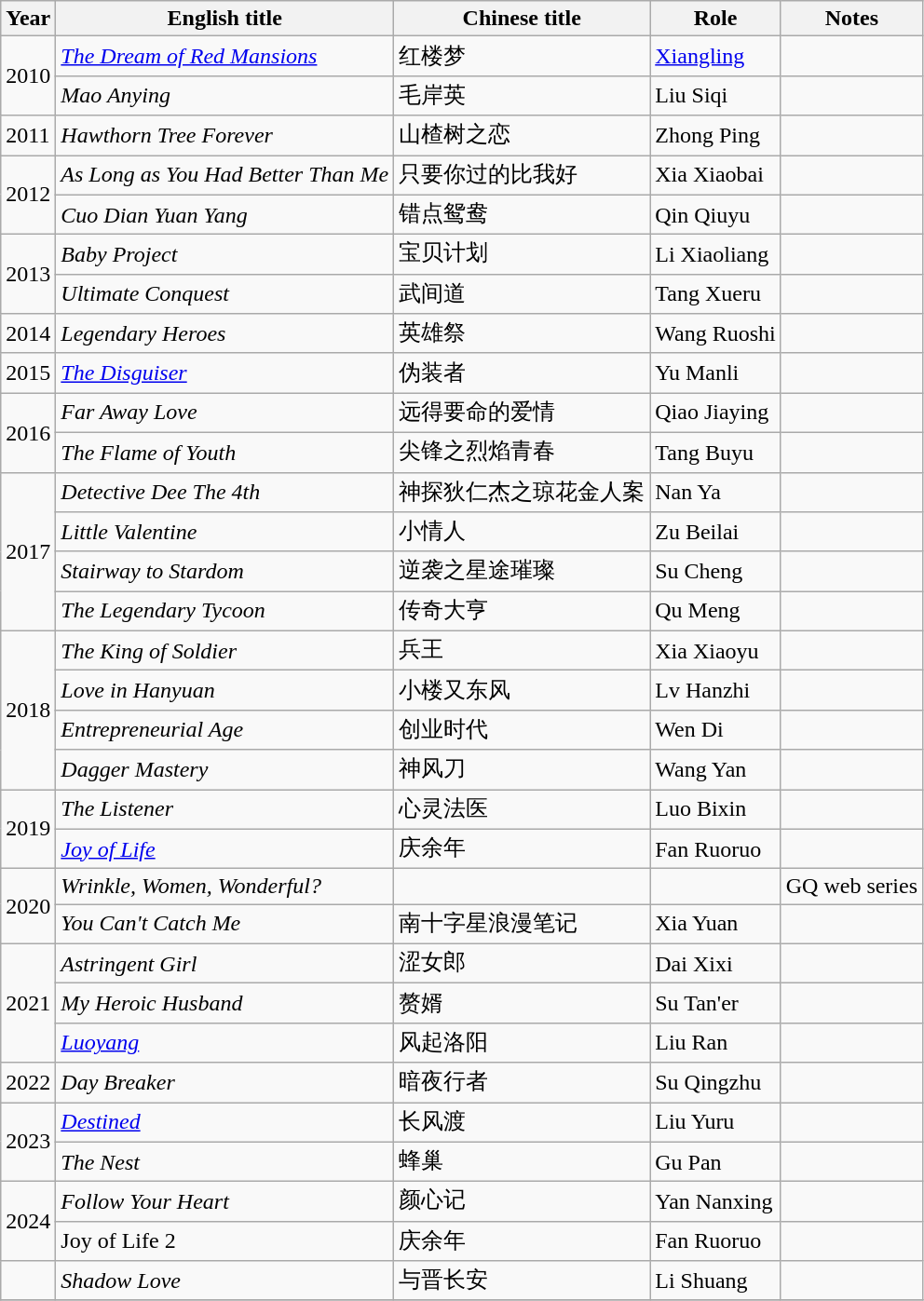<table class="wikitable sortable">
<tr>
<th>Year</th>
<th>English title</th>
<th>Chinese title</th>
<th>Role</th>
<th class="unsortable">Notes</th>
</tr>
<tr>
<td rowspan="2">2010</td>
<td><em><a href='#'>The Dream of Red Mansions</a></em></td>
<td>红楼梦</td>
<td><a href='#'>Xiangling</a></td>
<td></td>
</tr>
<tr>
<td><em>Mao Anying</em></td>
<td>毛岸英</td>
<td>Liu Siqi</td>
<td></td>
</tr>
<tr>
<td>2011</td>
<td><em>Hawthorn Tree Forever</em></td>
<td>山楂树之恋</td>
<td>Zhong Ping</td>
<td></td>
</tr>
<tr>
<td rowspan="2">2012</td>
<td><em>As Long as You Had Better Than Me</em></td>
<td>只要你过的比我好</td>
<td>Xia Xiaobai</td>
<td></td>
</tr>
<tr>
<td><em>Cuo Dian Yuan Yang</em></td>
<td>错点鸳鸯</td>
<td>Qin Qiuyu</td>
<td></td>
</tr>
<tr>
<td rowspan="2">2013</td>
<td><em>Baby Project</em></td>
<td>宝贝计划</td>
<td>Li Xiaoliang</td>
<td></td>
</tr>
<tr>
<td><em>Ultimate Conquest</em></td>
<td>武间道</td>
<td>Tang Xueru</td>
<td></td>
</tr>
<tr>
<td>2014</td>
<td><em>Legendary Heroes </em></td>
<td>英雄祭</td>
<td>Wang Ruoshi</td>
<td></td>
</tr>
<tr>
<td>2015</td>
<td><em><a href='#'>The Disguiser</a></em></td>
<td>伪装者</td>
<td>Yu Manli</td>
<td></td>
</tr>
<tr>
<td rowspan="2">2016</td>
<td><em>Far Away Love</em></td>
<td>远得要命的爱情</td>
<td>Qiao Jiaying</td>
<td></td>
</tr>
<tr>
<td><em>The Flame of Youth </em></td>
<td>尖锋之烈焰青春</td>
<td>Tang Buyu</td>
<td></td>
</tr>
<tr>
<td rowspan="4">2017</td>
<td><em>Detective Dee The 4th</em></td>
<td>神探狄仁杰之琼花金人案</td>
<td>Nan Ya</td>
<td></td>
</tr>
<tr>
<td><em>Little Valentine </em></td>
<td>小情人</td>
<td>Zu Beilai</td>
<td></td>
</tr>
<tr>
<td><em>Stairway to Stardom</em></td>
<td>逆袭之星途璀璨</td>
<td>Su Cheng</td>
<td></td>
</tr>
<tr>
<td><em>The Legendary Tycoon </em></td>
<td>传奇大亨</td>
<td>Qu Meng</td>
<td></td>
</tr>
<tr>
<td rowspan="4">2018</td>
<td><em>The King of Soldier </em></td>
<td>兵王</td>
<td>Xia Xiaoyu</td>
<td></td>
</tr>
<tr>
<td><em>Love in Hanyuan</em></td>
<td>小楼又东风</td>
<td>Lv Hanzhi</td>
<td></td>
</tr>
<tr>
<td><em>Entrepreneurial Age </em></td>
<td>创业时代</td>
<td>Wen Di</td>
<td></td>
</tr>
<tr>
<td><em>Dagger Mastery</em></td>
<td>神风刀</td>
<td>Wang Yan</td>
<td></td>
</tr>
<tr>
<td rowspan="2">2019</td>
<td><em>The Listener</em></td>
<td>心灵法医</td>
<td>Luo Bixin</td>
<td></td>
</tr>
<tr>
<td><em><a href='#'>Joy of Life</a></em></td>
<td>庆余年</td>
<td>Fan Ruoruo</td>
<td></td>
</tr>
<tr>
<td rowspan="2">2020</td>
<td><em>Wrinkle, Women, Wonderful? </em></td>
<td></td>
<td></td>
<td>GQ web series</td>
</tr>
<tr>
<td><em>You Can't Catch Me</em></td>
<td>南十字星浪漫笔记</td>
<td>Xia Yuan</td>
<td></td>
</tr>
<tr>
<td rowspan="3">2021</td>
<td><em>Astringent Girl</em></td>
<td>涩女郎</td>
<td>Dai Xixi</td>
<td></td>
</tr>
<tr>
<td><em>My Heroic Husband</em></td>
<td>赘婿</td>
<td>Su Tan'er</td>
<td></td>
</tr>
<tr>
<td><em><a href='#'>Luoyang</a></em></td>
<td>风起洛阳</td>
<td>Liu Ran</td>
<td></td>
</tr>
<tr>
<td>2022</td>
<td><em>Day Breaker</em></td>
<td>暗夜行者</td>
<td>Su Qingzhu</td>
<td></td>
</tr>
<tr>
<td rowspan="2">2023</td>
<td><em><a href='#'>Destined</a></em></td>
<td>长风渡</td>
<td>Liu Yuru</td>
<td></td>
</tr>
<tr>
<td><em>The  Nest</em></td>
<td>蜂巢</td>
<td>Gu Pan</td>
<td></td>
</tr>
<tr>
<td rowspan="2">2024</td>
<td><em>Follow Your Heart</em></td>
<td>颜心记</td>
<td>Yan Nanxing</td>
<td></td>
</tr>
<tr>
<td>Joy of Life 2</td>
<td>庆余年</td>
<td>Fan Ruoruo</td>
<td></td>
</tr>
<tr>
<td></td>
<td><em>Shadow Love</em></td>
<td>与晋长安</td>
<td>Li Shuang</td>
<td></td>
</tr>
<tr>
</tr>
</table>
